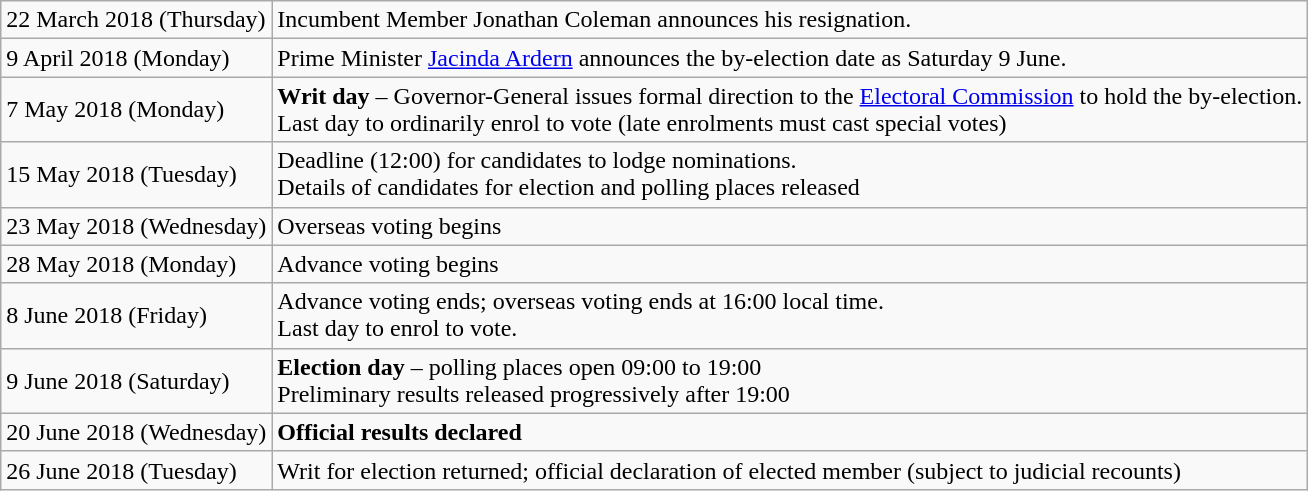<table class="wikitable">
<tr>
<td>22 March 2018 (Thursday)</td>
<td>Incumbent Member Jonathan Coleman announces his resignation.</td>
</tr>
<tr>
<td>9 April 2018 (Monday)</td>
<td>Prime Minister <a href='#'>Jacinda Ardern</a> announces the by-election date as Saturday 9 June.</td>
</tr>
<tr>
<td>7 May 2018 (Monday)</td>
<td><strong>Writ day</strong> – Governor-General issues formal direction to the <a href='#'>Electoral Commission</a> to hold the by-election.<br>Last day to ordinarily enrol to vote (late enrolments must cast special votes)</td>
</tr>
<tr>
<td>15 May 2018 (Tuesday)</td>
<td>Deadline (12:00) for candidates to lodge nominations.<br> Details of candidates for election and polling places released</td>
</tr>
<tr>
<td>23 May 2018 (Wednesday)</td>
<td>Overseas voting begins</td>
</tr>
<tr>
<td>28 May 2018 (Monday)</td>
<td>Advance voting begins</td>
</tr>
<tr>
<td>8 June 2018 (Friday)</td>
<td>Advance voting ends; overseas voting ends at 16:00 local time. <br>Last day to enrol to vote.</td>
</tr>
<tr>
<td>9 June 2018 (Saturday)</td>
<td><strong>Election day</strong> – polling places open 09:00 to 19:00 <br>Preliminary results released progressively after 19:00</td>
</tr>
<tr>
<td>20 June 2018 (Wednesday)</td>
<td><strong>Official results declared</strong></td>
</tr>
<tr>
<td>26 June 2018 (Tuesday)</td>
<td>Writ for election returned; official declaration of elected member (subject to judicial recounts)</td>
</tr>
</table>
